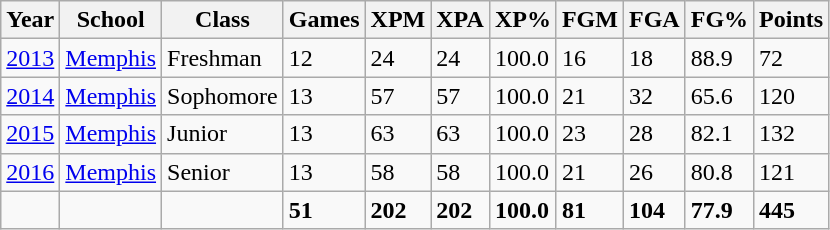<table class="wikitable">
<tr>
<th>Year</th>
<th>School</th>
<th>Class</th>
<th>Games</th>
<th>XPM</th>
<th>XPA</th>
<th>XP%</th>
<th>FGM</th>
<th>FGA</th>
<th>FG%</th>
<th>Points</th>
</tr>
<tr>
<td><a href='#'>2013</a></td>
<td><a href='#'>Memphis</a></td>
<td>Freshman</td>
<td>12</td>
<td>24</td>
<td>24</td>
<td>100.0</td>
<td>16</td>
<td>18</td>
<td>88.9</td>
<td>72</td>
</tr>
<tr>
<td><a href='#'>2014</a></td>
<td><a href='#'>Memphis</a></td>
<td>Sophomore</td>
<td>13</td>
<td>57</td>
<td>57</td>
<td>100.0</td>
<td>21</td>
<td>32</td>
<td>65.6</td>
<td>120</td>
</tr>
<tr>
<td><a href='#'>2015</a></td>
<td><a href='#'>Memphis</a></td>
<td>Junior</td>
<td>13</td>
<td>63</td>
<td>63</td>
<td>100.0</td>
<td>23</td>
<td>28</td>
<td>82.1</td>
<td>132</td>
</tr>
<tr>
<td><a href='#'>2016</a></td>
<td><a href='#'>Memphis</a></td>
<td>Senior</td>
<td>13</td>
<td>58</td>
<td>58</td>
<td>100.0</td>
<td>21</td>
<td>26</td>
<td>80.8</td>
<td>121</td>
</tr>
<tr>
<td style="font-weight: bold;"></td>
<td style="font-weight: bold;"></td>
<td style="font-weight: bold;"></td>
<td style="font-weight: bold;">51</td>
<td style="font-weight: bold;">202</td>
<td style="font-weight: bold;">202</td>
<td style="font-weight: bold;">100.0</td>
<td style="font-weight: bold;">81</td>
<td style="font-weight: bold;">104</td>
<td style="font-weight: bold;">77.9</td>
<td style="font-weight: bold;">445</td>
</tr>
</table>
